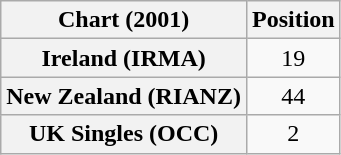<table class="wikitable sortable plainrowheaders" style="text-align:center">
<tr>
<th>Chart (2001)</th>
<th>Position</th>
</tr>
<tr>
<th scope="row">Ireland (IRMA)</th>
<td>19</td>
</tr>
<tr>
<th scope="row">New Zealand (RIANZ)</th>
<td>44</td>
</tr>
<tr>
<th scope="row">UK Singles (OCC)</th>
<td>2</td>
</tr>
</table>
